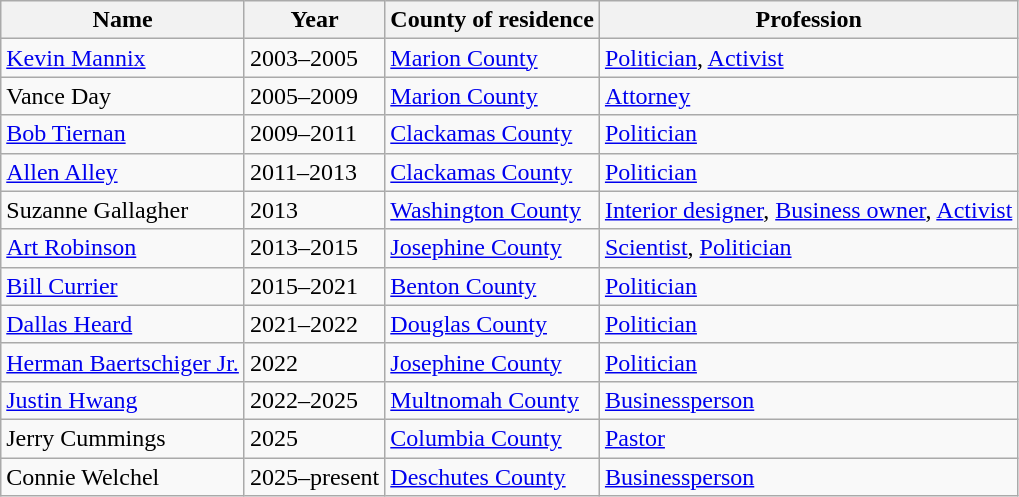<table class="wikitable sortable">
<tr>
<th>Name</th>
<th>Year</th>
<th>County of residence</th>
<th>Profession</th>
</tr>
<tr>
<td><a href='#'>Kevin Mannix</a></td>
<td>2003–2005</td>
<td><a href='#'>Marion County</a></td>
<td><a href='#'>Politician</a>, <a href='#'>Activist</a></td>
</tr>
<tr>
<td>Vance Day</td>
<td>2005–2009</td>
<td><a href='#'>Marion County</a></td>
<td><a href='#'>Attorney</a></td>
</tr>
<tr>
<td><a href='#'>Bob Tiernan</a></td>
<td>2009–2011</td>
<td><a href='#'>Clackamas County</a></td>
<td><a href='#'>Politician</a></td>
</tr>
<tr>
<td><a href='#'>Allen Alley</a></td>
<td>2011–2013</td>
<td><a href='#'>Clackamas County</a></td>
<td><a href='#'>Politician</a></td>
</tr>
<tr>
<td>Suzanne Gallagher</td>
<td>2013</td>
<td><a href='#'>Washington County</a></td>
<td><a href='#'>Interior designer</a>, <a href='#'>Business owner</a>, <a href='#'>Activist</a></td>
</tr>
<tr>
<td><a href='#'>Art Robinson</a></td>
<td>2013–2015</td>
<td><a href='#'>Josephine County</a></td>
<td><a href='#'>Scientist</a>, <a href='#'>Politician</a></td>
</tr>
<tr>
<td><a href='#'>Bill Currier</a></td>
<td>2015–2021</td>
<td><a href='#'>Benton County</a></td>
<td><a href='#'>Politician</a></td>
</tr>
<tr>
<td><a href='#'>Dallas Heard</a></td>
<td>2021–2022</td>
<td><a href='#'>Douglas County</a></td>
<td><a href='#'>Politician</a></td>
</tr>
<tr>
<td><a href='#'>Herman Baertschiger Jr.</a></td>
<td>2022</td>
<td><a href='#'>Josephine County</a></td>
<td><a href='#'>Politician</a></td>
</tr>
<tr>
<td><a href='#'>Justin Hwang</a></td>
<td>2022–2025</td>
<td><a href='#'>Multnomah County</a></td>
<td><a href='#'>Businessperson</a></td>
</tr>
<tr>
<td>Jerry Cummings</td>
<td>2025</td>
<td><a href='#'>Columbia County</a></td>
<td><a href='#'>Pastor</a></td>
</tr>
<tr>
<td>Connie Welchel</td>
<td>2025–present</td>
<td><a href='#'>Deschutes County</a></td>
<td><a href='#'>Businessperson</a></td>
</tr>
</table>
